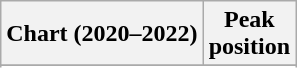<table class="wikitable sortable plainrowheaders" style="text-align:center">
<tr>
<th scope="col">Chart (2020–2022)</th>
<th scope="col">Peak<br>position</th>
</tr>
<tr>
</tr>
<tr>
</tr>
<tr>
</tr>
<tr>
</tr>
<tr>
</tr>
<tr>
</tr>
<tr>
</tr>
<tr>
</tr>
<tr>
</tr>
<tr>
</tr>
<tr>
</tr>
</table>
